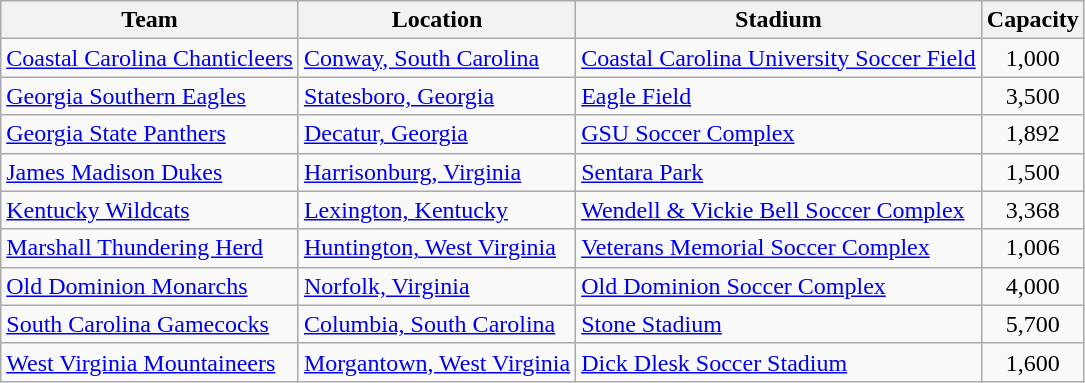<table class="wikitable sortable">
<tr>
<th>Team</th>
<th>Location</th>
<th>Stadium</th>
<th>Capacity</th>
</tr>
<tr>
<td><a href='#'>Coastal Carolina Chanticleers</a></td>
<td><a href='#'>Conway, South Carolina</a></td>
<td><a href='#'>Coastal Carolina University Soccer Field</a></td>
<td style="text-align:center">1,000</td>
</tr>
<tr>
<td><a href='#'>Georgia Southern Eagles</a></td>
<td><a href='#'>Statesboro, Georgia</a></td>
<td><a href='#'>Eagle Field</a></td>
<td style="text-align:center">3,500</td>
</tr>
<tr>
<td><a href='#'>Georgia State Panthers</a></td>
<td><a href='#'>Decatur, Georgia</a></td>
<td><a href='#'>GSU Soccer Complex</a></td>
<td style="text-align:center">1,892</td>
</tr>
<tr>
<td><a href='#'>James Madison Dukes</a></td>
<td><a href='#'>Harrisonburg, Virginia</a></td>
<td><a href='#'>Sentara Park</a></td>
<td style="text-align:center">1,500</td>
</tr>
<tr>
<td><a href='#'>Kentucky Wildcats</a></td>
<td><a href='#'>Lexington, Kentucky</a></td>
<td><a href='#'>Wendell & Vickie Bell Soccer Complex</a></td>
<td style="text-align:center">3,368</td>
</tr>
<tr>
<td><a href='#'>Marshall Thundering Herd</a></td>
<td><a href='#'>Huntington, West Virginia</a></td>
<td><a href='#'>Veterans Memorial Soccer Complex</a></td>
<td style="text-align:center">1,006</td>
</tr>
<tr>
<td><a href='#'>Old Dominion Monarchs</a></td>
<td><a href='#'>Norfolk, Virginia</a></td>
<td><a href='#'>Old Dominion Soccer Complex</a></td>
<td style="text-align:center">4,000</td>
</tr>
<tr>
<td><a href='#'>South Carolina Gamecocks</a></td>
<td><a href='#'>Columbia, South Carolina</a></td>
<td><a href='#'>Stone Stadium</a></td>
<td style="text-align:center">5,700</td>
</tr>
<tr>
<td><a href='#'>West Virginia Mountaineers</a></td>
<td><a href='#'>Morgantown, West Virginia</a></td>
<td><a href='#'>Dick Dlesk Soccer Stadium</a></td>
<td style="text-align:center">1,600</td>
</tr>
</table>
